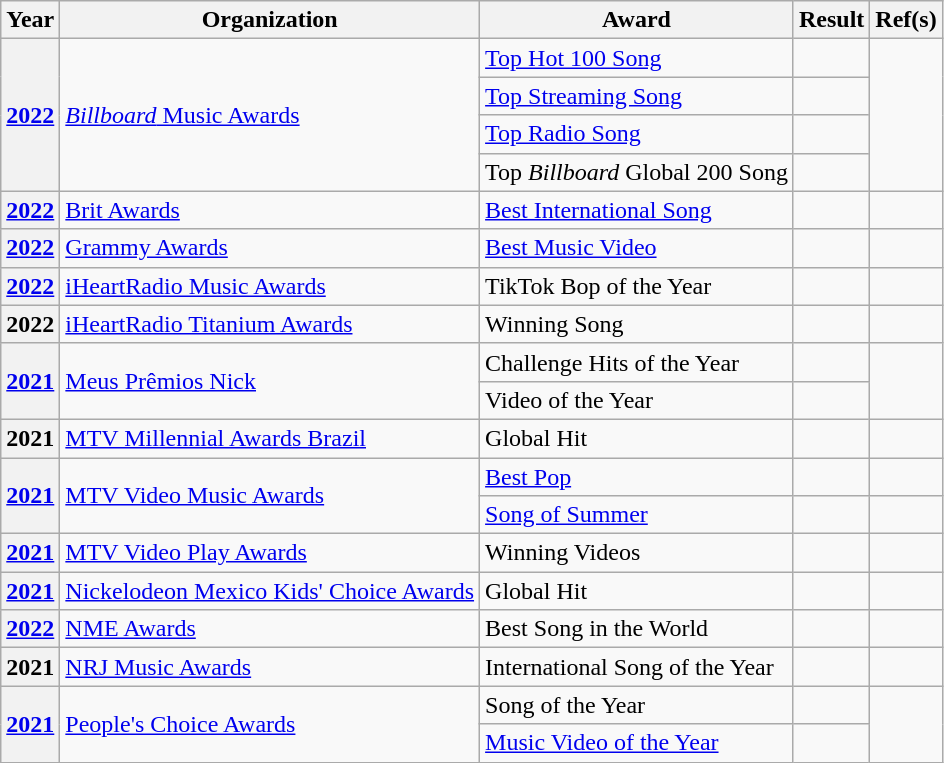<table class="wikitable plainrowheaders">
<tr align=center>
<th scope="col">Year</th>
<th scope="col">Organization</th>
<th scope="col">Award</th>
<th scope="col">Result</th>
<th scope="col">Ref(s)</th>
</tr>
<tr>
<th scope="row" rowspan="4"><a href='#'>2022</a></th>
<td rowspan="4" scope="row"><a href='#'><em>Billboard</em> Music Awards</a></td>
<td><a href='#'>Top Hot 100 Song</a></td>
<td></td>
<td rowspan="4" style="text-align:center;"></td>
</tr>
<tr>
<td><a href='#'>Top Streaming Song</a></td>
<td></td>
</tr>
<tr>
<td><a href='#'>Top Radio Song</a></td>
<td></td>
</tr>
<tr>
<td>Top <em>Billboard</em> Global 200 Song</td>
<td></td>
</tr>
<tr>
<th scope="row"><a href='#'>2022</a></th>
<td><a href='#'>Brit Awards</a></td>
<td><a href='#'>Best International Song</a></td>
<td></td>
<td style="text-align:center;"></td>
</tr>
<tr>
<th scope="row"><a href='#'>2022</a></th>
<td><a href='#'>Grammy Awards</a></td>
<td><a href='#'>Best Music Video</a></td>
<td></td>
<td style="text-align:center;"></td>
</tr>
<tr>
<th scope="row"><a href='#'>2022</a></th>
<td><a href='#'>iHeartRadio Music Awards</a></td>
<td>TikTok Bop of the Year</td>
<td></td>
<td style="text-align:center;"></td>
</tr>
<tr>
<th scope="row">2022</th>
<td><a href='#'>iHeartRadio Titanium Awards</a></td>
<td>Winning Song</td>
<td></td>
<td style="text-align:center;"></td>
</tr>
<tr>
<th rowspan="2" scope="row"><a href='#'>2021</a></th>
<td rowspan="2"><a href='#'>Meus Prêmios Nick</a></td>
<td>Challenge Hits of the Year</td>
<td></td>
<td rowspan="2" style="text-align:center;"></td>
</tr>
<tr>
<td>Video of the Year</td>
<td></td>
</tr>
<tr>
<th scope="row">2021</th>
<td><a href='#'>MTV Millennial Awards Brazil</a></td>
<td>Global Hit</td>
<td></td>
<td style="text-align:center;"></td>
</tr>
<tr>
<th rowspan="2" scope="row"><a href='#'>2021</a></th>
<td rowspan="2"><a href='#'>MTV Video Music Awards</a></td>
<td><a href='#'>Best Pop</a></td>
<td></td>
<td style="text-align:center;"></td>
</tr>
<tr>
<td><a href='#'>Song of Summer</a></td>
<td></td>
<td style="text-align:center;"></td>
</tr>
<tr>
<th scope="row"><a href='#'>2021</a></th>
<td><a href='#'>MTV Video Play Awards</a></td>
<td>Winning Videos</td>
<td></td>
<td style="text-align:center;"></td>
</tr>
<tr>
<th scope="row"><a href='#'>2021</a></th>
<td><a href='#'>Nickelodeon Mexico Kids' Choice Awards</a></td>
<td>Global Hit</td>
<td></td>
<td style="text-align:center;"></td>
</tr>
<tr>
<th scope="row"><a href='#'>2022</a></th>
<td><a href='#'>NME Awards</a></td>
<td>Best Song in the World</td>
<td></td>
<td style="text-align:center;"></td>
</tr>
<tr>
<th scope="row">2021</th>
<td><a href='#'>NRJ Music Awards</a></td>
<td>International Song of the Year</td>
<td></td>
<td style="text-align:center;"></td>
</tr>
<tr>
<th rowspan="2" scope="row"><a href='#'>2021</a></th>
<td rowspan="2"><a href='#'>People's Choice Awards</a></td>
<td>Song of the Year</td>
<td></td>
<td rowspan="2" style="text-align:center;"></td>
</tr>
<tr>
<td><a href='#'>Music Video of the Year</a></td>
<td></td>
</tr>
</table>
